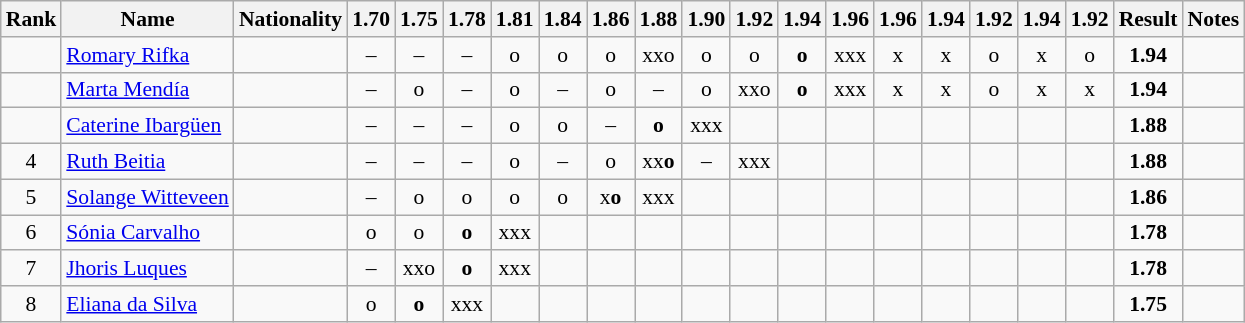<table class="wikitable sortable" style="text-align:center;font-size:90%">
<tr>
<th>Rank</th>
<th>Name</th>
<th>Nationality</th>
<th>1.70</th>
<th>1.75</th>
<th>1.78</th>
<th>1.81</th>
<th>1.84</th>
<th>1.86</th>
<th>1.88</th>
<th>1.90</th>
<th>1.92</th>
<th>1.94</th>
<th>1.96</th>
<th>1.96</th>
<th>1.94</th>
<th>1.92</th>
<th>1.94</th>
<th>1.92</th>
<th>Result</th>
<th>Notes</th>
</tr>
<tr>
<td></td>
<td align=left><a href='#'>Romary Rifka</a></td>
<td align=left></td>
<td>–</td>
<td>–</td>
<td>–</td>
<td>o</td>
<td>o</td>
<td>o</td>
<td>xxo</td>
<td>o</td>
<td>o</td>
<td><strong>o</strong></td>
<td>xxx</td>
<td>x</td>
<td>x</td>
<td>o</td>
<td>x</td>
<td>o</td>
<td><strong>1.94</strong></td>
<td></td>
</tr>
<tr>
<td></td>
<td align=left><a href='#'>Marta Mendía</a></td>
<td align=left></td>
<td>–</td>
<td>o</td>
<td>–</td>
<td>o</td>
<td>–</td>
<td>o</td>
<td>–</td>
<td>o</td>
<td>xxo</td>
<td><strong>o</strong></td>
<td>xxx</td>
<td>x</td>
<td>x</td>
<td>o</td>
<td>x</td>
<td>x</td>
<td><strong>1.94</strong></td>
<td></td>
</tr>
<tr>
<td></td>
<td align=left><a href='#'>Caterine Ibargüen</a></td>
<td align=left></td>
<td>–</td>
<td>–</td>
<td>–</td>
<td>o</td>
<td>o</td>
<td>–</td>
<td><strong>o</strong></td>
<td>xxx</td>
<td></td>
<td></td>
<td></td>
<td></td>
<td></td>
<td></td>
<td></td>
<td></td>
<td><strong>1.88</strong></td>
<td></td>
</tr>
<tr>
<td>4</td>
<td align=left><a href='#'>Ruth Beitia</a></td>
<td align=left></td>
<td>–</td>
<td>–</td>
<td>–</td>
<td>o</td>
<td>–</td>
<td>o</td>
<td>xx<strong>o</strong></td>
<td>–</td>
<td>xxx</td>
<td></td>
<td></td>
<td></td>
<td></td>
<td></td>
<td></td>
<td></td>
<td><strong>1.88</strong></td>
<td></td>
</tr>
<tr>
<td>5</td>
<td align=left><a href='#'>Solange Witteveen</a></td>
<td align=left></td>
<td>–</td>
<td>o</td>
<td>o</td>
<td>o</td>
<td>o</td>
<td>x<strong>o</strong></td>
<td>xxx</td>
<td></td>
<td></td>
<td></td>
<td></td>
<td></td>
<td></td>
<td></td>
<td></td>
<td></td>
<td><strong>1.86</strong></td>
<td></td>
</tr>
<tr>
<td>6</td>
<td align=left><a href='#'>Sónia Carvalho</a></td>
<td align=left></td>
<td>o</td>
<td>o</td>
<td><strong>o</strong></td>
<td>xxx</td>
<td></td>
<td></td>
<td></td>
<td></td>
<td></td>
<td></td>
<td></td>
<td></td>
<td></td>
<td></td>
<td></td>
<td></td>
<td><strong>1.78</strong></td>
<td></td>
</tr>
<tr>
<td>7</td>
<td align=left><a href='#'>Jhoris Luques</a></td>
<td align=left></td>
<td>–</td>
<td>xxo</td>
<td><strong>o</strong></td>
<td>xxx</td>
<td></td>
<td></td>
<td></td>
<td></td>
<td></td>
<td></td>
<td></td>
<td></td>
<td></td>
<td></td>
<td></td>
<td></td>
<td><strong>1.78</strong></td>
<td></td>
</tr>
<tr>
<td>8</td>
<td align=left><a href='#'>Eliana da Silva</a></td>
<td align=left></td>
<td>o</td>
<td><strong>o</strong></td>
<td>xxx</td>
<td></td>
<td></td>
<td></td>
<td></td>
<td></td>
<td></td>
<td></td>
<td></td>
<td></td>
<td></td>
<td></td>
<td></td>
<td></td>
<td><strong>1.75</strong></td>
<td></td>
</tr>
</table>
